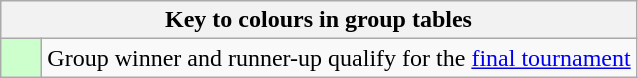<table class="wikitable">
<tr>
<th colspan=2>Key to colours in group tables</th>
</tr>
<tr>
<td bgcolor=ccffcc style="width:20px;"></td>
<td>Group winner and runner-up qualify for the <a href='#'>final tournament</a></td>
</tr>
</table>
